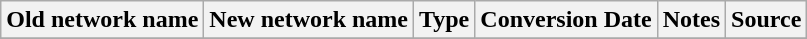<table class="wikitable">
<tr>
<th>Old network name</th>
<th>New network name</th>
<th>Type</th>
<th>Conversion Date</th>
<th>Notes</th>
<th>Source</th>
</tr>
<tr>
</tr>
</table>
